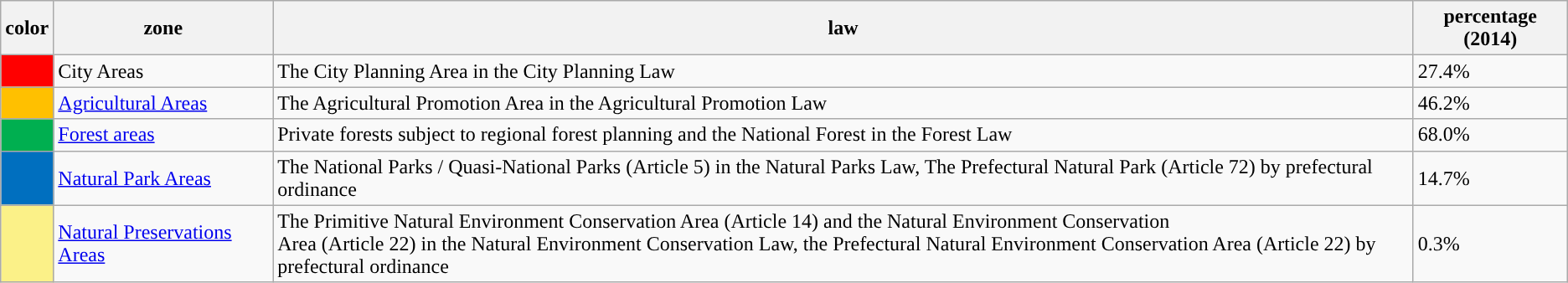<table class="wikitable">
<tr>
<th>color</th>
<th>zone</th>
<th>law</th>
<th>percentage (2014)</th>
</tr>
<tr>
<td style="background:#ff0000;"></td>
<td>City Areas</td>
<td>The City Planning Area in the City Planning Law</td>
<td>27.4%</td>
</tr>
<tr>
<td style="background:#ffc000;"></td>
<td><a href='#'>Agricultural Areas</a></td>
<td>The Agricultural Promotion Area in the Agricultural Promotion Law</td>
<td>46.2%</td>
</tr>
<tr>
<td style="background:#00af50;"></td>
<td><a href='#'>Forest areas</a></td>
<td>Private forests subject to regional forest planning and the National Forest in the Forest Law</td>
<td>68.0%</td>
</tr>
<tr>
<td style="background:#006fbf;"></td>
<td><a href='#'>Natural Park Areas</a></td>
<td>The National Parks / Quasi-National Parks (Article 5) in the Natural Parks Law, The Prefectural Natural Park (Article 72) by prefectural ordinance</td>
<td>14.7%</td>
</tr>
<tr>
<td style="background:#fbf188;"></td>
<td><a href='#'>Natural Preservations Areas</a></td>
<td>The Primitive Natural Environment Conservation Area (Article 14) and the Natural Environment Conservation<br>Area (Article 22) in the Natural Environment Conservation Law, the Prefectural Natural Environment Conservation Area (Article 22) by prefectural ordinance</td>
<td>0.3%</td>
</tr>
</table>
